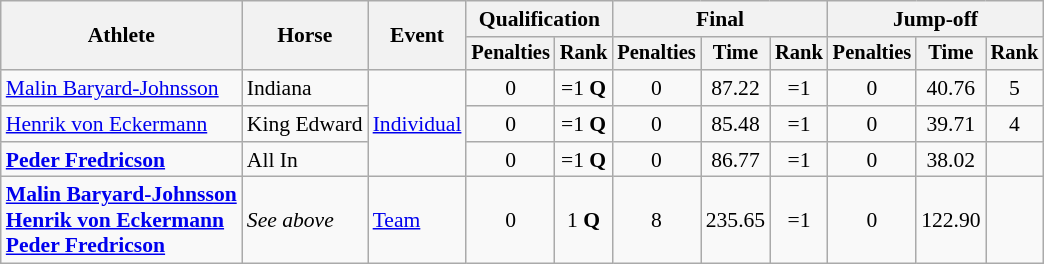<table class="wikitable" style="font-size:90%">
<tr>
<th rowspan="2">Athlete</th>
<th rowspan="2">Horse</th>
<th rowspan="2">Event</th>
<th colspan="2">Qualification</th>
<th colspan="3">Final</th>
<th colspan="3">Jump-off</th>
</tr>
<tr style="font-size:95%">
<th>Penalties</th>
<th>Rank</th>
<th>Penalties</th>
<th>Time</th>
<th>Rank</th>
<th>Penalties</th>
<th>Time</th>
<th>Rank</th>
</tr>
<tr align=center>
<td align=left><a href='#'>Malin Baryard-Johnsson</a></td>
<td align=left>Indiana</td>
<td align=left rowspan=3><a href='#'>Individual</a></td>
<td>0</td>
<td>=1 <strong>Q</strong></td>
<td>0</td>
<td>87.22</td>
<td>=1</td>
<td>0</td>
<td>40.76</td>
<td>5</td>
</tr>
<tr align=center>
<td align=left><a href='#'>Henrik von Eckermann</a></td>
<td align=left>King Edward</td>
<td>0</td>
<td>=1 <strong>Q</strong></td>
<td>0</td>
<td>85.48</td>
<td>=1</td>
<td>0</td>
<td>39.71</td>
<td>4</td>
</tr>
<tr align=center>
<td align=left><strong><a href='#'>Peder Fredricson</a></strong></td>
<td align=left>All In</td>
<td>0</td>
<td>=1 <strong>Q</strong></td>
<td>0</td>
<td>86.77</td>
<td>=1</td>
<td>0</td>
<td>38.02</td>
<td></td>
</tr>
<tr align=center>
<td align=left><strong><a href='#'>Malin Baryard-Johnsson</a><br><a href='#'>Henrik von Eckermann</a><br><a href='#'>Peder Fredricson</a></strong></td>
<td align=left><em>See above</em></td>
<td align=left><a href='#'>Team</a></td>
<td>0</td>
<td>1 <strong>Q</strong></td>
<td>8</td>
<td>235.65</td>
<td>=1</td>
<td>0</td>
<td>122.90</td>
<td></td>
</tr>
</table>
